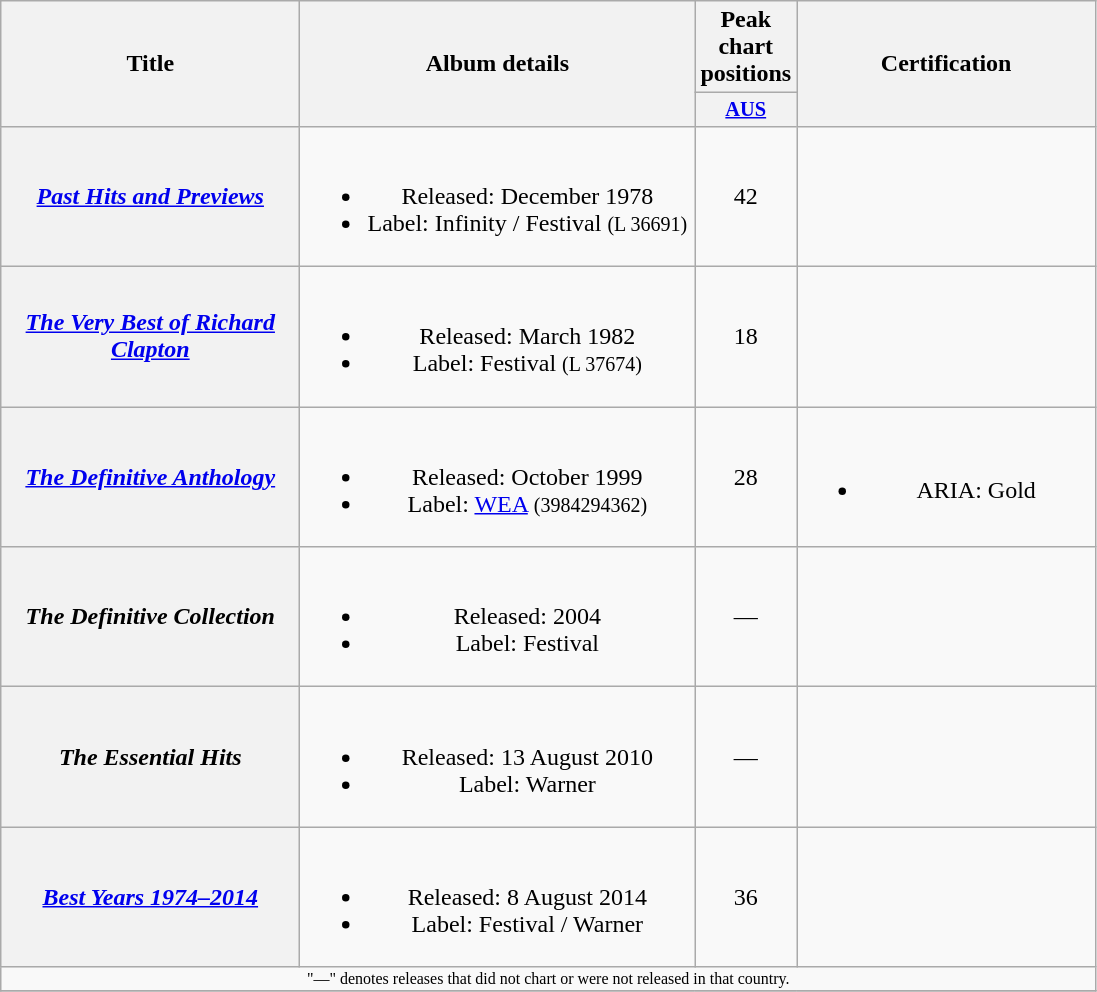<table class="wikitable plainrowheaders" style="text-align:center;" border="1">
<tr>
<th scope="col" rowspan="2" style="width:12em;">Title</th>
<th scope="col" rowspan="2" style="width:16em;">Album details</th>
<th scope="col" colspan="1">Peak chart<br>positions</th>
<th scope="col" rowspan="2" style="width:12em;">Certification</th>
</tr>
<tr>
<th style="width:3em;font-size:85%"><a href='#'>AUS</a><br></th>
</tr>
<tr>
<th scope="row"><em><a href='#'>Past Hits and Previews</a></em></th>
<td><br><ul><li>Released: December 1978</li><li>Label: Infinity / Festival  <small>(L 36691)</small></li></ul></td>
<td align="center">42</td>
<td></td>
</tr>
<tr>
<th scope="row"><em><a href='#'>The Very Best of Richard Clapton</a></em></th>
<td><br><ul><li>Released: March 1982</li><li>Label: Festival <small>(L 37674)</small></li></ul></td>
<td align="center">18</td>
<td></td>
</tr>
<tr>
<th scope="row"><em><a href='#'>The Definitive Anthology</a></em></th>
<td><br><ul><li>Released: October 1999</li><li>Label: <a href='#'>WEA</a> <small>(3984294362)</small></li></ul></td>
<td align="center">28</td>
<td><br><ul><li>ARIA: Gold</li></ul></td>
</tr>
<tr>
<th scope="row"><em>The Definitive Collection</em></th>
<td><br><ul><li>Released: 2004</li><li>Label: Festival</li></ul></td>
<td align="center">—</td>
<td></td>
</tr>
<tr>
<th scope="row"><em>The Essential Hits</em></th>
<td><br><ul><li>Released: 13 August 2010</li><li>Label: Warner</li></ul></td>
<td align="center">—</td>
<td></td>
</tr>
<tr>
<th scope="row"><em><a href='#'>Best Years 1974–2014</a></em></th>
<td><br><ul><li>Released: 8 August 2014</li><li>Label: Festival / Warner</li></ul></td>
<td align="center">36</td>
<td></td>
</tr>
<tr>
<td align="center" colspan="4" style="font-size: 8pt">"—" denotes releases that did not chart or were not released in that country.</td>
</tr>
<tr>
</tr>
</table>
